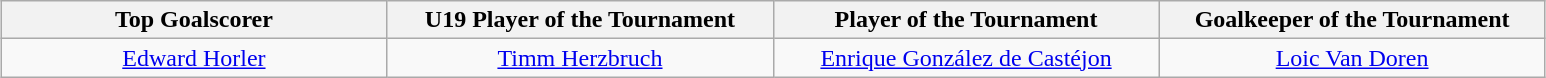<table class=wikitable style="margin:auto; text-align:center">
<tr>
<th style="width: 250px;">Top Goalscorer</th>
<th style="width: 250px;">U19 Player of the Tournament</th>
<th style="width: 250px;">Player of the Tournament</th>
<th style="width: 250px;">Goalkeeper of the Tournament</th>
</tr>
<tr>
<td> <a href='#'>Edward Horler</a></td>
<td> <a href='#'>Timm Herzbruch</a></td>
<td> <a href='#'>Enrique González de Castéjon</a></td>
<td> <a href='#'>Loic Van Doren</a></td>
</tr>
</table>
